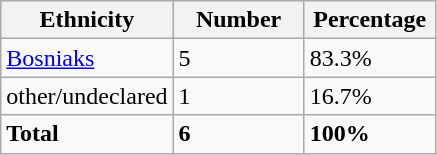<table class="wikitable">
<tr>
<th width="100px">Ethnicity</th>
<th width="80px">Number</th>
<th width="80px">Percentage</th>
</tr>
<tr>
<td><a href='#'>Bosniaks</a></td>
<td>5</td>
<td>83.3%</td>
</tr>
<tr>
<td>other/undeclared</td>
<td>1</td>
<td>16.7%</td>
</tr>
<tr>
<td><strong>Total</strong></td>
<td><strong>6</strong></td>
<td><strong>100%</strong></td>
</tr>
</table>
